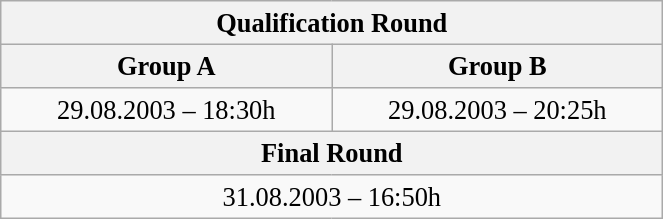<table class="wikitable" style=" text-align:center; font-size:110%;" width="35%">
<tr>
<th colspan="2">Qualification Round</th>
</tr>
<tr>
<th>Group A</th>
<th>Group B</th>
</tr>
<tr>
<td>29.08.2003 – 18:30h</td>
<td>29.08.2003 – 20:25h</td>
</tr>
<tr>
<th colspan="2">Final Round</th>
</tr>
<tr>
<td colspan="2">31.08.2003 – 16:50h</td>
</tr>
</table>
